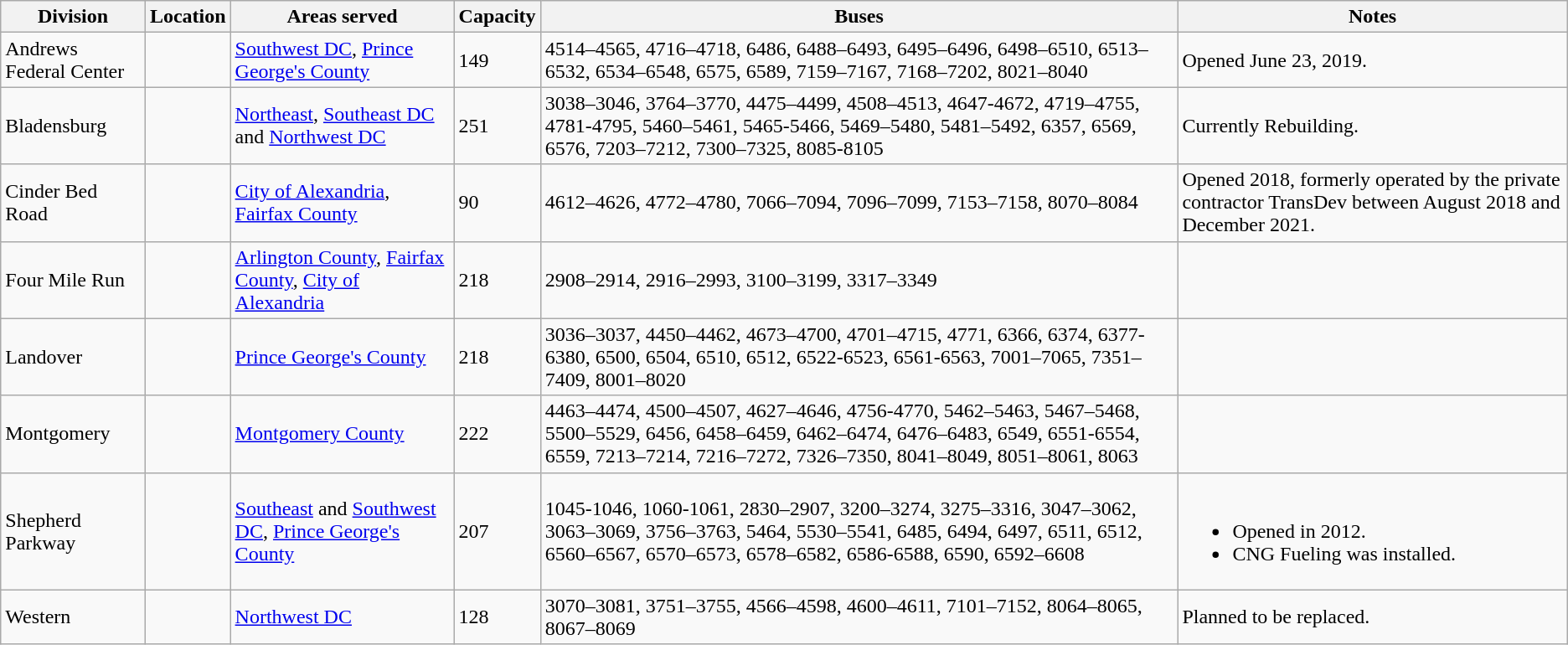<table class="wikitable">
<tr>
<th>Division</th>
<th>Location</th>
<th>Areas served</th>
<th>Capacity</th>
<th>Buses</th>
<th>Notes</th>
</tr>
<tr>
<td>Andrews Federal Center</td>
<td></td>
<td><a href='#'>Southwest DC</a>, <a href='#'>Prince George's County</a></td>
<td>149</td>
<td>4514–4565, 4716–4718, 6486, 6488–6493, 6495–6496, 6498–6510, 6513–6532, 6534–6548, 6575, 6589,  7159–7167, 7168–7202, 8021–8040</td>
<td>Opened June 23, 2019.</td>
</tr>
<tr>
<td>Bladensburg</td>
<td></td>
<td><a href='#'>Northeast</a>, <a href='#'>Southeast DC</a> and <a href='#'>Northwest DC</a></td>
<td>251</td>
<td>3038–3046, 3764–3770, 4475–4499, 4508–4513, 4647-4672, 4719–4755, 4781-4795, 5460–5461, 5465-5466, 5469–5480, 5481–5492, 6357, 6569, 6576, 7203–7212, 7300–7325, 8085-8105</td>
<td>Currently Rebuilding.</td>
</tr>
<tr>
<td>Cinder Bed Road</td>
<td></td>
<td><a href='#'>City of Alexandria</a>, <a href='#'>Fairfax County</a></td>
<td>90</td>
<td>4612–4626, 4772–4780, 7066–7094, 7096–7099, 7153–7158, 8070–8084</td>
<td>Opened 2018, formerly operated by the private contractor TransDev between August 2018 and December 2021.</td>
</tr>
<tr>
<td>Four Mile Run</td>
<td></td>
<td><a href='#'>Arlington County</a>, <a href='#'>Fairfax County</a>, <a href='#'>City of Alexandria</a></td>
<td>218</td>
<td>2908–2914, 2916–2993, 3100–3199, 3317–3349</td>
</tr>
<tr>
<td>Landover</td>
<td></td>
<td><a href='#'>Prince George's County</a></td>
<td>218</td>
<td>3036–3037, 4450–4462, 4673–4700, 4701–4715, 4771, 6366, 6374, 6377-6380, 6500, 6504, 6510, 6512, 6522-6523, 6561-6563, 7001–7065, 7351–7409, 8001–8020</td>
<td></td>
</tr>
<tr>
<td>Montgomery</td>
<td></td>
<td><a href='#'>Montgomery County</a></td>
<td>222</td>
<td>4463–4474, 4500–4507, 4627–4646, 4756-4770, 5462–5463, 5467–5468, 5500–5529, 6456, 6458–6459, 6462–6474, 6476–6483, 6549, 6551-6554, 6559, 7213–7214, 7216–7272, 7326–7350, 8041–8049, 8051–8061, 8063</td>
<td></td>
</tr>
<tr>
<td>Shepherd Parkway</td>
<td></td>
<td><a href='#'>Southeast</a> and <a href='#'>Southwest DC</a>, <a href='#'>Prince George's County</a></td>
<td>207</td>
<td>1045-1046, 1060-1061, 2830–2907, 3200–3274, 3275–3316, 3047–3062, 3063–3069, 3756–3763, 5464, 5530–5541, 6485, 6494, 6497, 6511, 6512, 6560–6567, 6570–6573, 6578–6582, 6586-6588, 6590, 6592–6608</td>
<td><br><ul><li>Opened in 2012.</li><li>CNG Fueling was installed.</li></ul></td>
</tr>
<tr>
<td>Western</td>
<td></td>
<td><a href='#'>Northwest DC</a></td>
<td>128</td>
<td>3070–3081, 3751–3755, 4566–4598, 4600–4611, 7101–7152, 8064–8065, 8067–8069</td>
<td>Planned to be replaced. </td>
</tr>
</table>
